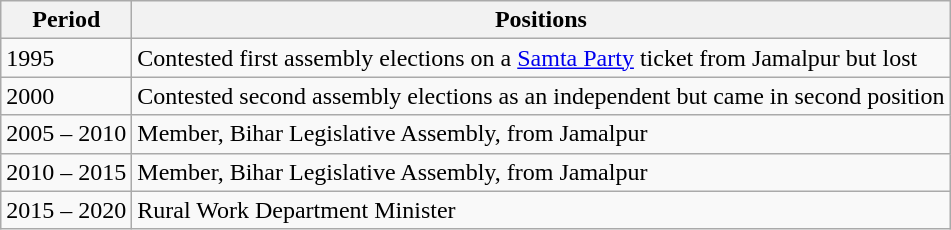<table class="wikitable">
<tr>
<th>Period</th>
<th>Positions</th>
</tr>
<tr>
<td>1995</td>
<td>Contested first assembly elections on a <a href='#'>Samta Party</a> ticket from Jamalpur but lost</td>
</tr>
<tr>
<td>2000</td>
<td>Contested second assembly elections as an independent but came in second position</td>
</tr>
<tr>
<td>2005 – 2010</td>
<td>Member, Bihar Legislative Assembly, from Jamalpur</td>
</tr>
<tr>
<td>2010 –  2015</td>
<td>Member, Bihar Legislative Assembly, from Jamalpur</td>
</tr>
<tr>
<td>2015 –  2020</td>
<td>Rural Work Department Minister</td>
</tr>
</table>
